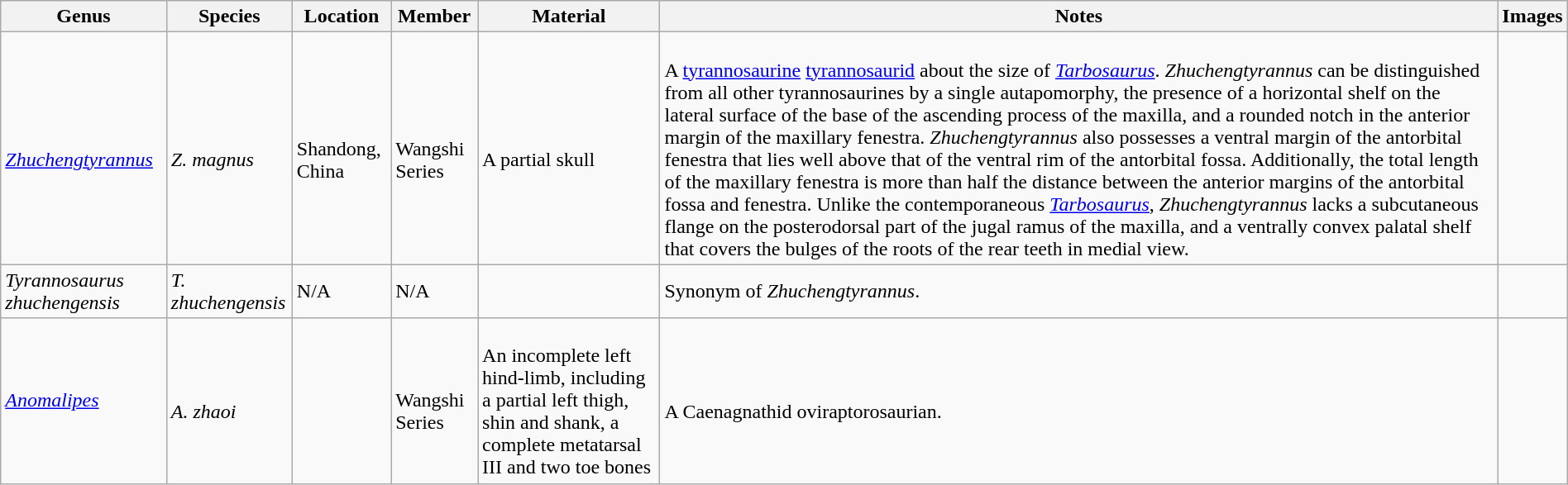<table class="wikitable" align="center" width="100%">
<tr>
<th>Genus</th>
<th>Species</th>
<th>Location</th>
<th>Member</th>
<th>Material</th>
<th>Notes</th>
<th>Images</th>
</tr>
<tr>
<td><br><em><a href='#'>Zhuchengtyrannus</a></em></td>
<td><br><em>Z. magnus</em></td>
<td><br>Shandong, China</td>
<td><br>Wangshi Series</td>
<td><br>A partial skull</td>
<td><br>A <a href='#'>tyrannosaurine</a> <a href='#'>tyrannosaurid</a> about the size of <em><a href='#'>Tarbosaurus</a></em>. <em>Zhuchengtyrannus</em> can be distinguished from all other tyrannosaurines by a single autapomorphy, the presence of a horizontal shelf on the lateral surface of the base of the ascending process of the maxilla, and a rounded notch in the anterior margin of the maxillary fenestra. <em>Zhuchengtyrannus</em> also possesses a ventral margin of the antorbital fenestra that lies well above that of the ventral rim of the antorbital fossa. Additionally, the total length of the maxillary fenestra is more than half the distance between the anterior margins of the antorbital fossa and fenestra. Unlike the contemporaneous <em><a href='#'>Tarbosaurus</a></em>, <em>Zhuchengtyrannus</em> lacks a subcutaneous flange on the posterodorsal part of the jugal ramus of the maxilla, and a ventrally convex palatal shelf that covers the bulges of the roots of the rear teeth in medial view.</td>
<td></td>
</tr>
<tr>
<td><em>Tyrannosaurus zhuchengensis</em></td>
<td><em>T. zhuchengensis</em></td>
<td>N/A</td>
<td>N/A</td>
<td></td>
<td>Synonym of <em>Zhuchengtyrannus</em>.</td>
<td></td>
</tr>
<tr>
<td><em><a href='#'>Anomalipes</a></em></td>
<td><br><em>A. zhaoi</em></td>
<td></td>
<td><br>Wangshi Series</td>
<td><br>An incomplete left hind-limb, including a partial left thigh, shin and shank, a complete metatarsal III and two toe bones</td>
<td><br>A Caenagnathid oviraptorosaurian.</td>
<td></td>
</tr>
</table>
